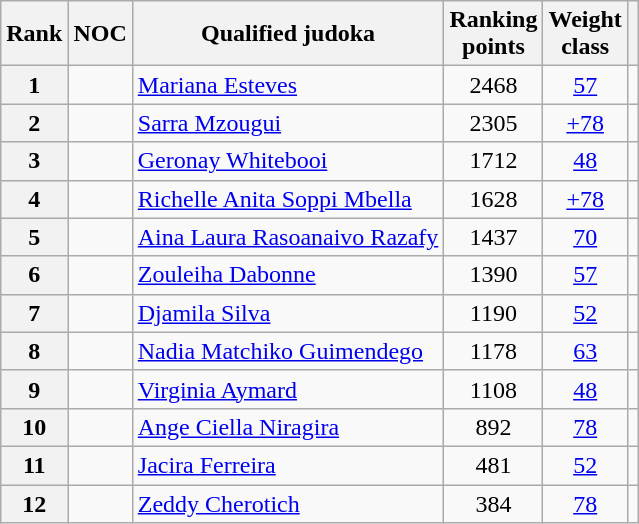<table class="wikitable">
<tr>
<th>Rank</th>
<th>NOC</th>
<th>Qualified judoka</th>
<th>Ranking<br>points</th>
<th>Weight<br>class</th>
<th></th>
</tr>
<tr>
<th>1</th>
<td></td>
<td><a href='#'>Mariana Esteves</a></td>
<td align=center>2468</td>
<td align=center><a href='#'>57</a></td>
<td></td>
</tr>
<tr>
<th>2</th>
<td></td>
<td><a href='#'>Sarra Mzougui</a></td>
<td align=center>2305</td>
<td align=center><a href='#'>+78</a></td>
<td></td>
</tr>
<tr>
<th>3</th>
<td></td>
<td><a href='#'>Geronay Whitebooi</a></td>
<td align=center>1712</td>
<td align=center><a href='#'>48</a></td>
<td></td>
</tr>
<tr>
<th>4</th>
<td></td>
<td><a href='#'>Richelle Anita Soppi Mbella</a></td>
<td align=center>1628</td>
<td align=center><a href='#'>+78</a></td>
<td></td>
</tr>
<tr>
<th>5</th>
<td></td>
<td><a href='#'>Aina Laura Rasoanaivo Razafy</a></td>
<td align=center>1437</td>
<td align=center><a href='#'>70</a></td>
<td></td>
</tr>
<tr>
<th>6</th>
<td></td>
<td><a href='#'>Zouleiha Dabonne</a></td>
<td align=center>1390</td>
<td align=center><a href='#'>57</a></td>
<td></td>
</tr>
<tr>
<th>7</th>
<td></td>
<td><a href='#'>Djamila Silva</a></td>
<td align=center>1190</td>
<td align=center><a href='#'>52</a></td>
<td></td>
</tr>
<tr>
<th>8</th>
<td></td>
<td><a href='#'>Nadia Matchiko Guimendego</a></td>
<td align=center>1178</td>
<td align=center><a href='#'>63</a></td>
<td></td>
</tr>
<tr>
<th>9</th>
<td></td>
<td><a href='#'>Virginia Aymard</a></td>
<td align=center>1108</td>
<td align=center><a href='#'>48</a></td>
<td></td>
</tr>
<tr>
<th>10</th>
<td></td>
<td><a href='#'>Ange Ciella Niragira</a></td>
<td align=center>892</td>
<td align=center><a href='#'>78</a></td>
<td></td>
</tr>
<tr>
<th>11</th>
<td></td>
<td><a href='#'>Jacira Ferreira</a></td>
<td align=center>481</td>
<td align=center><a href='#'>52</a></td>
<td></td>
</tr>
<tr>
<th>12</th>
<td></td>
<td><a href='#'>Zeddy Cherotich</a></td>
<td align=center>384</td>
<td align=center><a href='#'>78</a></td>
<td></td>
</tr>
</table>
